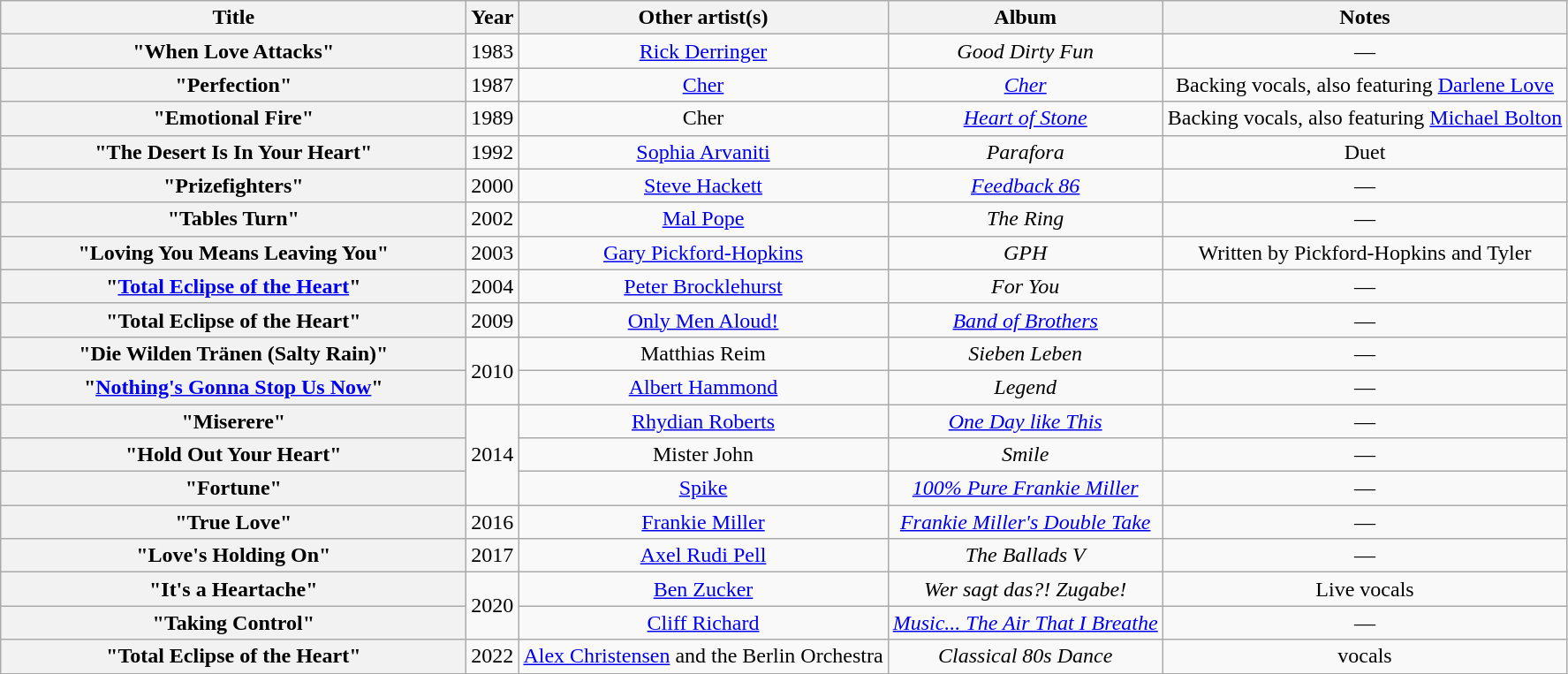<table class="wikitable plainrowheaders" style="text-align:center;">
<tr>
<th scope="col" style="width:21.5em;">Title</th>
<th scope="col">Year</th>
<th scope="col">Other artist(s)</th>
<th scope="col">Album</th>
<th scope="col">Notes</th>
</tr>
<tr>
<th scope="row">"When Love Attacks"</th>
<td>1983</td>
<td><a href='#'>Rick Derringer</a></td>
<td><em>Good Dirty Fun</em></td>
<td>—</td>
</tr>
<tr>
<th scope="row">"Perfection"</th>
<td>1987</td>
<td><a href='#'>Cher</a></td>
<td><em><a href='#'>Cher</a></em></td>
<td>Backing vocals, also featuring <a href='#'>Darlene Love</a></td>
</tr>
<tr>
<th scope="row">"Emotional Fire"</th>
<td>1989</td>
<td>Cher</td>
<td><em><a href='#'>Heart of Stone</a></em></td>
<td>Backing vocals, also featuring <a href='#'>Michael Bolton</a></td>
</tr>
<tr>
<th scope="row">"The Desert Is In Your Heart"</th>
<td>1992</td>
<td><a href='#'>Sophia Arvaniti</a></td>
<td><em>Parafora</em></td>
<td>Duet</td>
</tr>
<tr>
<th scope="row">"Prizefighters"</th>
<td>2000</td>
<td><a href='#'>Steve Hackett</a></td>
<td><em><a href='#'>Feedback 86</a></em></td>
<td>—</td>
</tr>
<tr>
<th scope="row">"Tables Turn"</th>
<td>2002</td>
<td><a href='#'>Mal Pope</a></td>
<td><em>The Ring</em></td>
<td>—</td>
</tr>
<tr>
<th scope="row">"Loving You Means Leaving You"</th>
<td>2003</td>
<td><a href='#'>Gary Pickford-Hopkins</a></td>
<td><em>GPH</em></td>
<td>Written by Pickford-Hopkins and Tyler</td>
</tr>
<tr>
<th scope="row">"<a href='#'>Total Eclipse of the Heart</a>"</th>
<td>2004</td>
<td><a href='#'>Peter Brocklehurst</a></td>
<td><em>For You</em></td>
<td>—</td>
</tr>
<tr>
<th scope="row">"Total Eclipse of the Heart"</th>
<td>2009</td>
<td><a href='#'>Only Men Aloud!</a></td>
<td><em><a href='#'>Band of Brothers</a></em></td>
<td>—</td>
</tr>
<tr>
<th scope="row">"Die Wilden Tränen (Salty Rain)"</th>
<td rowspan="2">2010</td>
<td>Matthias Reim</td>
<td><em>Sieben Leben</em></td>
<td>—</td>
</tr>
<tr>
<th scope="row">"<a href='#'>Nothing's Gonna Stop Us Now</a>"</th>
<td><a href='#'>Albert Hammond</a></td>
<td><em>Legend</em></td>
<td>—</td>
</tr>
<tr>
<th scope="row">"Miserere"</th>
<td rowspan="3">2014</td>
<td><a href='#'>Rhydian Roberts</a></td>
<td><em><a href='#'>One Day like This</a></em></td>
<td>—</td>
</tr>
<tr>
<th scope="row">"Hold Out Your Heart"</th>
<td>Mister John</td>
<td><em>Smile</em></td>
<td>—</td>
</tr>
<tr>
<th scope="row">"Fortune"</th>
<td><a href='#'>Spike</a></td>
<td><em><a href='#'>100% Pure Frankie Miller</a></em></td>
<td>—</td>
</tr>
<tr>
<th scope="row">"True Love"</th>
<td>2016</td>
<td><a href='#'>Frankie Miller</a></td>
<td><em><a href='#'>Frankie Miller's Double Take</a></em></td>
<td>—</td>
</tr>
<tr>
<th scope="row">"Love's Holding On"</th>
<td>2017</td>
<td><a href='#'>Axel Rudi Pell</a></td>
<td><em>The Ballads V</em></td>
<td>—</td>
</tr>
<tr>
<th scope="row">"It's a Heartache"</th>
<td rowspan="2">2020</td>
<td><a href='#'>Ben Zucker</a></td>
<td><em>Wer sagt das?! Zugabe!</em></td>
<td>Live vocals</td>
</tr>
<tr>
<th scope="row">"Taking Control"</th>
<td><a href='#'>Cliff Richard</a></td>
<td><em><a href='#'>Music... The Air That I Breathe</a></em></td>
<td>—</td>
</tr>
<tr>
<th scope="row">"Total Eclipse of the Heart"</th>
<td>2022</td>
<td><a href='#'>Alex Christensen</a> and the Berlin Orchestra</td>
<td><em>Classical 80s Dance</em></td>
<td>vocals</td>
</tr>
</table>
